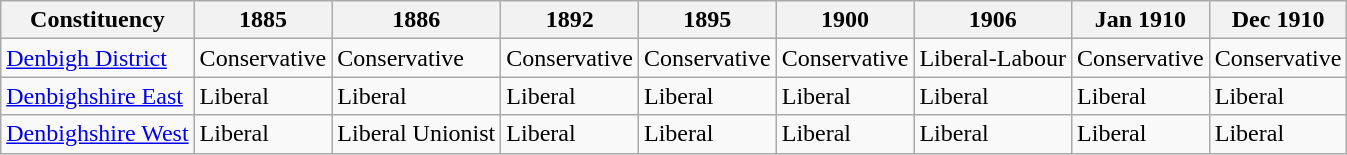<table class="wikitable">
<tr>
<th>Constituency</th>
<th>1885</th>
<th>1886</th>
<th>1892</th>
<th>1895</th>
<th>1900</th>
<th>1906</th>
<th>Jan 1910</th>
<th>Dec 1910</th>
</tr>
<tr>
<td><a href='#'>Denbigh District</a></td>
<td bgcolor=>Conservative</td>
<td bgcolor=>Conservative</td>
<td bgcolor=>Conservative</td>
<td bgcolor=>Conservative</td>
<td bgcolor=>Conservative</td>
<td bgcolor=>Liberal-Labour</td>
<td bgcolor=>Conservative</td>
<td bgcolor=>Conservative</td>
</tr>
<tr>
<td><a href='#'>Denbighshire East</a></td>
<td bgcolor=>Liberal</td>
<td bgcolor=>Liberal</td>
<td bgcolor=>Liberal</td>
<td bgcolor=>Liberal</td>
<td bgcolor=>Liberal</td>
<td bgcolor=>Liberal</td>
<td bgcolor=>Liberal</td>
<td bgcolor=>Liberal</td>
</tr>
<tr>
<td><a href='#'>Denbighshire West</a></td>
<td bgcolor=>Liberal</td>
<td bgcolor=>Liberal Unionist</td>
<td bgcolor=>Liberal</td>
<td bgcolor=>Liberal</td>
<td bgcolor=>Liberal</td>
<td bgcolor=>Liberal</td>
<td bgcolor=>Liberal</td>
<td bgcolor=>Liberal</td>
</tr>
</table>
